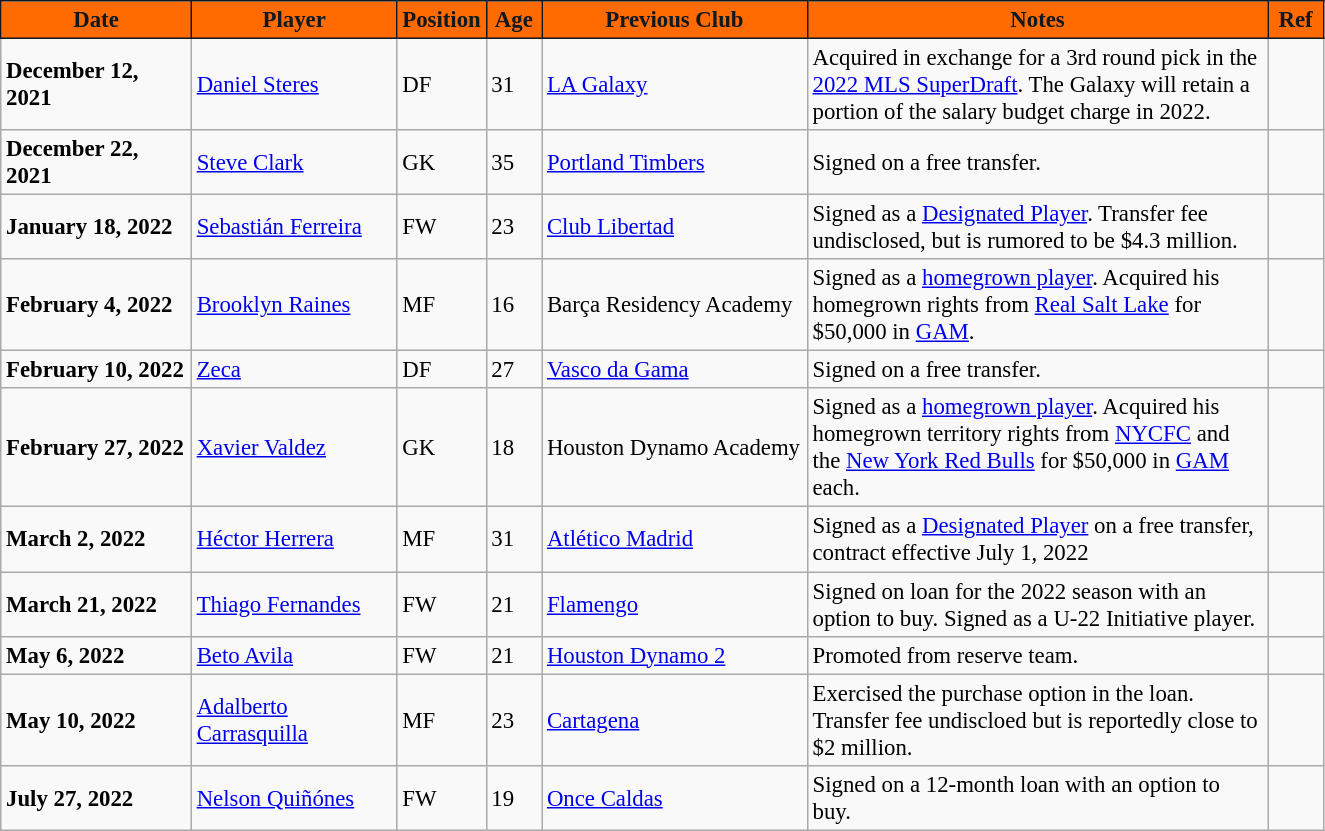<table class="wikitable" style="text-align:left; font-size:95%;">
<tr>
<th style="background:#FF6B00; color:#101820; border:1px solid #101820; width:120px;">Date</th>
<th style="background:#FF6B00; color:#101820; border:1px solid #101820; width:130px;">Player</th>
<th style="background:#FF6B00; color:#101820; border:1px solid #101820; width:50px;">Position</th>
<th style="background:#FF6B00; color:#101820; border:1px solid #101820; width:30px;">Age</th>
<th style="background:#FF6B00; color:#101820; border:1px solid #101820; width:170px;">Previous Club</th>
<th style="background:#FF6B00; color:#101820; border:1px solid #101820; width:300px;">Notes</th>
<th style="background:#FF6B00; color:#101820; border:1px solid #101820; width:30px;">Ref</th>
</tr>
<tr>
<td><strong>December 12, 2021</strong></td>
<td> <a href='#'>Daniel Steres</a></td>
<td>DF</td>
<td>31</td>
<td> <a href='#'>LA Galaxy</a></td>
<td>Acquired in exchange for a 3rd round pick in the <a href='#'>2022 MLS SuperDraft</a>.  The Galaxy will retain a portion of the salary budget charge in 2022.</td>
<td></td>
</tr>
<tr>
<td><strong>December 22, 2021</strong></td>
<td> <a href='#'>Steve Clark</a></td>
<td>GK</td>
<td>35</td>
<td> <a href='#'>Portland Timbers</a></td>
<td>Signed on a free transfer.</td>
<td></td>
</tr>
<tr>
<td><strong>January 18, 2022</strong></td>
<td> <a href='#'>Sebastián Ferreira</a></td>
<td>FW</td>
<td>23</td>
<td> <a href='#'>Club Libertad</a></td>
<td>Signed as a <a href='#'>Designated Player</a>.  Transfer fee undisclosed, but is rumored to be $4.3 million.</td>
<td></td>
</tr>
<tr>
<td><strong>February 4, 2022</strong></td>
<td> <a href='#'>Brooklyn Raines</a></td>
<td>MF</td>
<td>16</td>
<td> Barça Residency Academy</td>
<td>Signed as a <a href='#'>homegrown player</a>.  Acquired his homegrown rights from <a href='#'>Real Salt Lake</a> for $50,000 in <a href='#'>GAM</a>.</td>
<td></td>
</tr>
<tr>
<td><strong>February 10, 2022</strong></td>
<td> <a href='#'>Zeca</a></td>
<td>DF</td>
<td>27</td>
<td> <a href='#'>Vasco da Gama</a></td>
<td>Signed on a free transfer.</td>
<td></td>
</tr>
<tr>
<td><strong>February 27, 2022</strong></td>
<td> <a href='#'>Xavier Valdez</a></td>
<td>GK</td>
<td>18</td>
<td> Houston Dynamo Academy</td>
<td>Signed as a <a href='#'>homegrown player</a>. Acquired his homegrown territory rights from <a href='#'>NYCFC</a> and the <a href='#'>New York Red Bulls</a> for $50,000 in <a href='#'>GAM</a> each.</td>
<td></td>
</tr>
<tr>
<td><strong>March 2, 2022</strong></td>
<td> <a href='#'>Héctor Herrera</a></td>
<td>MF</td>
<td>31</td>
<td> <a href='#'>Atlético Madrid</a></td>
<td>Signed as a <a href='#'>Designated Player</a> on a free transfer, contract effective July 1, 2022</td>
<td></td>
</tr>
<tr>
<td><strong>March 21, 2022</strong></td>
<td> <a href='#'>Thiago Fernandes</a></td>
<td>FW</td>
<td>21</td>
<td> <a href='#'>Flamengo</a></td>
<td>Signed on loan for the 2022 season with an option to buy.  Signed as a U-22 Initiative player.</td>
<td></td>
</tr>
<tr>
<td><strong>May 6, 2022</strong></td>
<td> <a href='#'>Beto Avila</a></td>
<td>FW</td>
<td>21</td>
<td> <a href='#'>Houston Dynamo 2</a></td>
<td>Promoted from reserve team.</td>
<td></td>
</tr>
<tr>
<td><strong>May 10, 2022</strong></td>
<td> <a href='#'>Adalberto Carrasquilla</a></td>
<td>MF</td>
<td>23</td>
<td> <a href='#'>Cartagena</a></td>
<td>Exercised the purchase option in the loan.  Transfer fee undiscloed but is reportedly close to $2 million.</td>
<td></td>
</tr>
<tr>
<td><strong>July 27, 2022</strong></td>
<td> <a href='#'>Nelson Quiñónes</a></td>
<td>FW</td>
<td>19</td>
<td> <a href='#'>Once Caldas</a></td>
<td>Signed on a 12-month loan with an option to buy.</td>
<td></td>
</tr>
</table>
